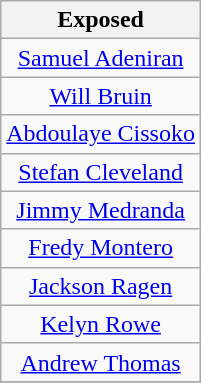<table class="wikitable" style="text-align:center">
<tr>
<th>Exposed</th>
</tr>
<tr>
<td><a href='#'>Samuel Adeniran</a></td>
</tr>
<tr>
<td><a href='#'>Will Bruin</a></td>
</tr>
<tr>
<td><a href='#'>Abdoulaye Cissoko</a></td>
</tr>
<tr>
<td><a href='#'>Stefan Cleveland</a></td>
</tr>
<tr>
<td><a href='#'>Jimmy Medranda</a></td>
</tr>
<tr>
<td><a href='#'>Fredy Montero</a></td>
</tr>
<tr>
<td><a href='#'>Jackson Ragen</a></td>
</tr>
<tr>
<td><a href='#'>Kelyn Rowe</a></td>
</tr>
<tr>
<td><a href='#'>Andrew Thomas</a></td>
</tr>
<tr>
</tr>
</table>
